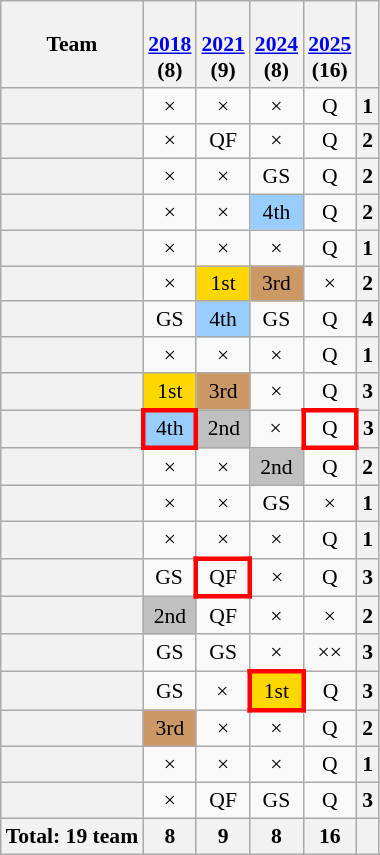<table class="wikitable plainrowheaders" style="text-align:center; font-size:90%;">
<tr>
<th>Team</th>
<th><br><a href='#'>2018</a><br>(8)</th>
<th><br><a href='#'>2021</a><br>(9)</th>
<th><br><a href='#'>2024</a><br>(8)</th>
<th><br><a href='#'>2025</a><br>(16)</th>
<th></th>
</tr>
<tr>
<th scope="row"></th>
<td>×</td>
<td>×</td>
<td>×</td>
<td>Q</td>
<th>1</th>
</tr>
<tr>
<th scope="row"></th>
<td>×</td>
<td>QF</td>
<td>×</td>
<td>Q</td>
<th>2</th>
</tr>
<tr>
<th scope="row"></th>
<td>×</td>
<td>×</td>
<td>GS</td>
<td>Q</td>
<th>2</th>
</tr>
<tr>
<th scope="row"></th>
<td>×</td>
<td>×</td>
<td bgcolor=9acdff>4th</td>
<td>Q</td>
<th>2</th>
</tr>
<tr>
<th scope="row"></th>
<td>×</td>
<td>×</td>
<td>×</td>
<td>Q</td>
<th>1</th>
</tr>
<tr>
<th scope="row"></th>
<td>×</td>
<td bgcolor=Gold>1st</td>
<td bgcolor=cc9966>3rd</td>
<td>×</td>
<th>2</th>
</tr>
<tr>
<th scope="row"></th>
<td>GS</td>
<td bgcolor=9acdff>4th</td>
<td>GS</td>
<td>Q</td>
<th>4</th>
</tr>
<tr>
<th scope="row"></th>
<td>×</td>
<td>×</td>
<td>×</td>
<td>Q</td>
<th>1</th>
</tr>
<tr>
<th scope="row"></th>
<td bgcolor=Gold>1st</td>
<td bgcolor=cc9966>3rd</td>
<td>×</td>
<td>Q</td>
<th>3</th>
</tr>
<tr>
<th scope="row"></th>
<td style="border: 3px solid red" bgcolor=9acdff>4th</td>
<td bgcolor=Silver>2nd</td>
<td>×</td>
<td style="border: 3px solid red">Q</td>
<th>3</th>
</tr>
<tr>
<th scope="row"></th>
<td>×</td>
<td>×</td>
<td bgcolor=Silver>2nd</td>
<td>Q</td>
<th>2</th>
</tr>
<tr>
<th scope="row"></th>
<td>×</td>
<td>×</td>
<td>GS</td>
<td>×</td>
<th>1</th>
</tr>
<tr>
<th scope="row"></th>
<td>×</td>
<td>×</td>
<td>×</td>
<td>Q</td>
<th>1</th>
</tr>
<tr>
<th scope="row"></th>
<td>GS</td>
<td style="border: 3px solid red">QF</td>
<td>×</td>
<td>Q</td>
<th>3</th>
</tr>
<tr>
<th scope="row"></th>
<td bgcolor=Silver>2nd</td>
<td>QF</td>
<td>×</td>
<td>×</td>
<th>2</th>
</tr>
<tr>
<th scope="row"></th>
<td>GS</td>
<td>GS</td>
<td>×</td>
<td>××</td>
<th>3</th>
</tr>
<tr>
<th scope="row"></th>
<td>GS</td>
<td>×</td>
<td style="border: 3px solid red" bgcolor=Gold>1st</td>
<td>Q</td>
<th>3</th>
</tr>
<tr>
<th scope="row"></th>
<td bgcolor=cc9966>3rd</td>
<td>×</td>
<td>×</td>
<td>Q</td>
<th>2</th>
</tr>
<tr>
<th scope="row"></th>
<td>×</td>
<td>×</td>
<td>×</td>
<td>Q</td>
<th>1</th>
</tr>
<tr>
<th scope="row"></th>
<td>×</td>
<td>QF</td>
<td>GS</td>
<td>Q</td>
<th>3</th>
</tr>
<tr>
<th>Total: 19 team</th>
<th>8</th>
<th>9</th>
<th>8</th>
<th>16</th>
<th></th>
</tr>
</table>
